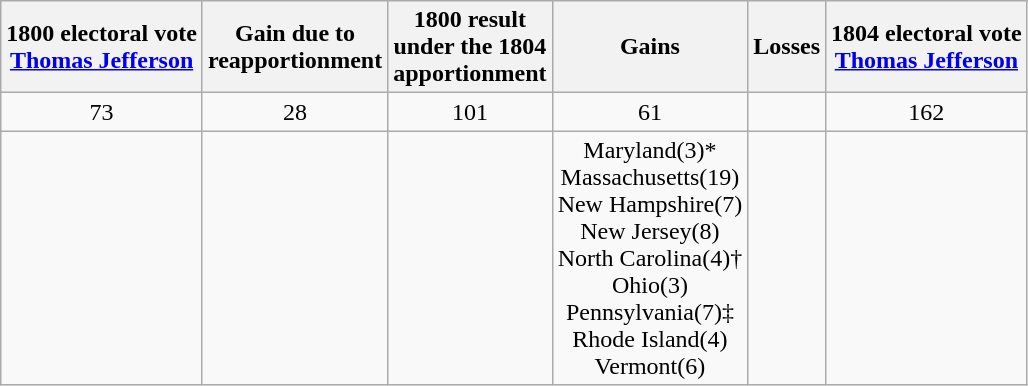<table class="wikitable" style="text-align:center">
<tr>
<th>1800 electoral vote<br><a href='#'>Thomas Jefferson</a></th>
<th>Gain due to<br>reapportionment</th>
<th>1800 result<br>under the 1804<br>apportionment</th>
<th>Gains</th>
<th>Losses</th>
<th>1804 electoral vote<br><a href='#'>Thomas Jefferson</a></th>
</tr>
<tr>
<td>73</td>
<td> 28</td>
<td>101</td>
<td> 61</td>
<td></td>
<td>162</td>
</tr>
<tr>
<td></td>
<td></td>
<td></td>
<td>Maryland(3)*<br>Massachusetts(19)<br>New Hampshire(7)<br>New Jersey(8)<br>North Carolina(4)†<br>Ohio(3)<br>Pennsylvania(7)‡<br>Rhode Island(4)<br>Vermont(6)</td>
<td></td>
<td></td>
</tr>
</table>
